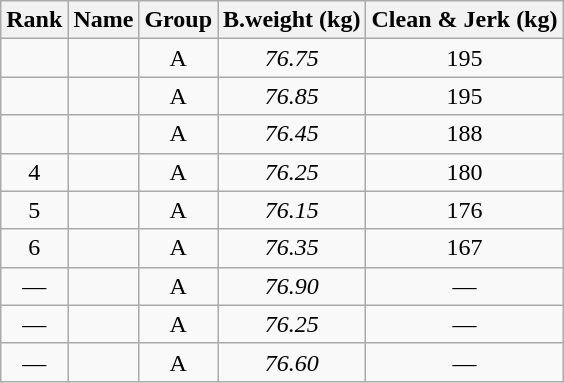<table class="wikitable sortable" style="text-align:center;">
<tr>
<th>Rank</th>
<th>Name</th>
<th>Group</th>
<th>B.weight (kg)</th>
<th>Clean & Jerk (kg)</th>
</tr>
<tr>
<td></td>
<td align=left></td>
<td>A</td>
<td><em>76.75</em></td>
<td>195</td>
</tr>
<tr>
<td></td>
<td align=left></td>
<td>A</td>
<td><em>76.85</em></td>
<td>195</td>
</tr>
<tr>
<td></td>
<td align=left></td>
<td>A</td>
<td><em>76.45</em></td>
<td>188</td>
</tr>
<tr>
<td>4</td>
<td align=left></td>
<td>A</td>
<td><em>76.25</em></td>
<td>180</td>
</tr>
<tr>
<td>5</td>
<td align=left></td>
<td>A</td>
<td><em>76.15</em></td>
<td>176</td>
</tr>
<tr>
<td>6</td>
<td align=left></td>
<td>A</td>
<td><em>76.35</em></td>
<td>167</td>
</tr>
<tr>
<td>—</td>
<td align=left></td>
<td>A</td>
<td><em>76.90</em></td>
<td>—</td>
</tr>
<tr>
<td>—</td>
<td align=left></td>
<td>A</td>
<td><em>76.25</em></td>
<td>—</td>
</tr>
<tr>
<td>—</td>
<td align=left></td>
<td>A</td>
<td><em>76.60</em></td>
<td>—</td>
</tr>
</table>
